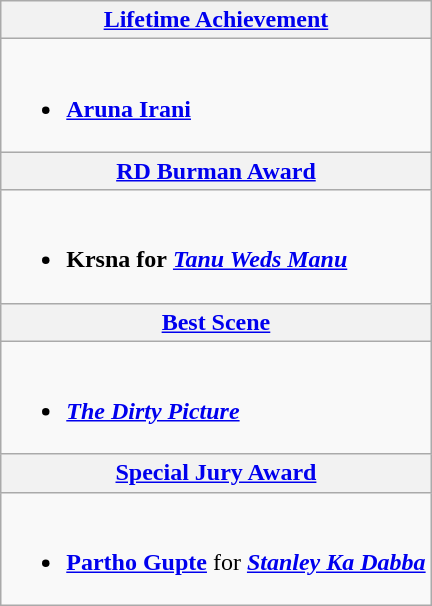<table class="wikitable">
<tr>
<th colspan=2><a href='#'>Lifetime Achievement</a></th>
</tr>
<tr>
<td><br><ul><li><strong><a href='#'>Aruna Irani</a></strong></li></ul></td>
</tr>
<tr>
<th colspan=2><a href='#'>RD Burman Award</a></th>
</tr>
<tr>
<td colspan=2><br><ul><li><strong>Krsna</strong> <strong>for</strong> <strong><em><a href='#'>Tanu Weds Manu</a></em></strong></li></ul></td>
</tr>
<tr>
<th colspan=2><a href='#'>Best Scene</a></th>
</tr>
<tr>
<td colspan=2><br><ul><li><strong><em><a href='#'>The Dirty Picture</a></em></strong></li></ul></td>
</tr>
<tr>
<th colspan=2><a href='#'>Special Jury Award</a></th>
</tr>
<tr>
<td colspan=2><br><ul><li><strong><a href='#'>Partho Gupte</a></strong> for <strong><em><a href='#'>Stanley Ka Dabba</a></em></strong></li></ul></td>
</tr>
</table>
